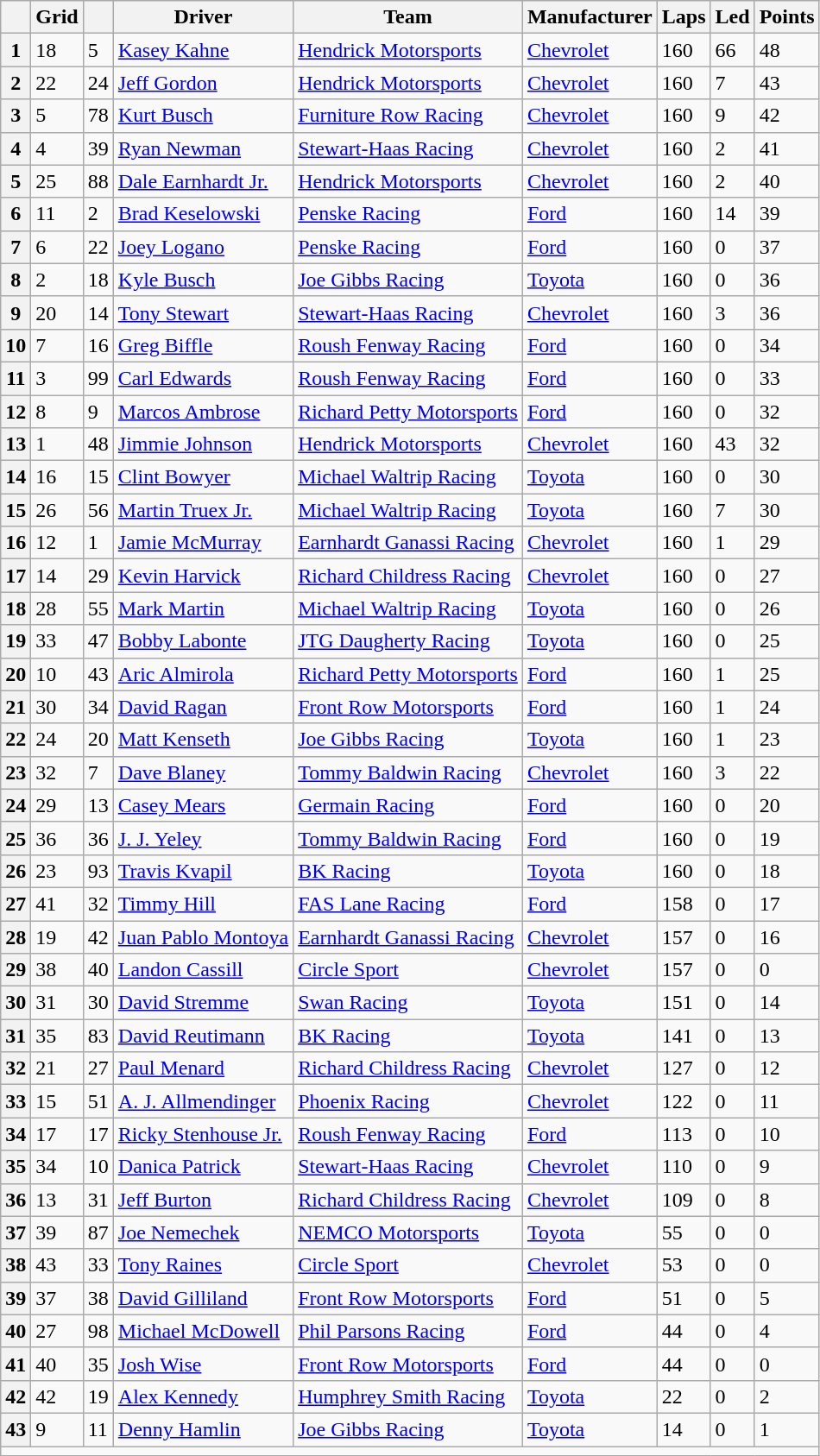<table class="wikitable" border="1">
<tr>
<th></th>
<th>Grid</th>
<th></th>
<th>Driver</th>
<th>Team</th>
<th>Manufacturer</th>
<th>Laps</th>
<th>Led</th>
<th>Points</th>
</tr>
<tr>
<th>1</th>
<td>18</td>
<td>5</td>
<td><a href='#'>Kasey Kahne</a></td>
<td><a href='#'>Hendrick Motorsports</a></td>
<td><a href='#'>Chevrolet</a></td>
<td>160</td>
<td>66</td>
<td>48</td>
</tr>
<tr>
<th>2</th>
<td>22</td>
<td>24</td>
<td><a href='#'>Jeff Gordon</a></td>
<td><a href='#'>Hendrick Motorsports</a></td>
<td><a href='#'>Chevrolet</a></td>
<td>160</td>
<td>7</td>
<td>43</td>
</tr>
<tr>
<th>3</th>
<td>5</td>
<td>78</td>
<td><a href='#'>Kurt Busch</a></td>
<td><a href='#'>Furniture Row Racing</a></td>
<td><a href='#'>Chevrolet</a></td>
<td>160</td>
<td>9</td>
<td>42</td>
</tr>
<tr>
<th>4</th>
<td>4</td>
<td>39</td>
<td><a href='#'>Ryan Newman</a></td>
<td><a href='#'>Stewart-Haas Racing</a></td>
<td><a href='#'>Chevrolet</a></td>
<td>160</td>
<td>2</td>
<td>41</td>
</tr>
<tr>
<th>5</th>
<td>25</td>
<td>88</td>
<td><a href='#'>Dale Earnhardt Jr.</a></td>
<td><a href='#'>Hendrick Motorsports</a></td>
<td><a href='#'>Chevrolet</a></td>
<td>160</td>
<td>2</td>
<td>40</td>
</tr>
<tr>
<th>6</th>
<td>11</td>
<td>2</td>
<td><a href='#'>Brad Keselowski</a></td>
<td><a href='#'>Penske Racing</a></td>
<td><a href='#'>Ford</a></td>
<td>160</td>
<td>14</td>
<td>39</td>
</tr>
<tr>
<th>7</th>
<td>6</td>
<td>22</td>
<td><a href='#'>Joey Logano</a></td>
<td><a href='#'>Penske Racing</a></td>
<td><a href='#'>Ford</a></td>
<td>160</td>
<td>0</td>
<td>37</td>
</tr>
<tr>
<th>8</th>
<td>2</td>
<td>18</td>
<td><a href='#'>Kyle Busch</a></td>
<td><a href='#'>Joe Gibbs Racing</a></td>
<td><a href='#'>Toyota</a></td>
<td>160</td>
<td>0</td>
<td>36</td>
</tr>
<tr>
<th>9</th>
<td>20</td>
<td>14</td>
<td><a href='#'>Tony Stewart</a></td>
<td><a href='#'>Stewart-Haas Racing</a></td>
<td><a href='#'>Chevrolet</a></td>
<td>160</td>
<td>3</td>
<td>36</td>
</tr>
<tr>
<th>10</th>
<td>7</td>
<td>16</td>
<td><a href='#'>Greg Biffle</a></td>
<td><a href='#'>Roush Fenway Racing</a></td>
<td><a href='#'>Ford</a></td>
<td>160</td>
<td>0</td>
<td>34</td>
</tr>
<tr>
<th>11</th>
<td>3</td>
<td>99</td>
<td><a href='#'>Carl Edwards</a></td>
<td><a href='#'>Roush Fenway Racing</a></td>
<td><a href='#'>Ford</a></td>
<td>160</td>
<td>0</td>
<td>33</td>
</tr>
<tr>
<th>12</th>
<td>8</td>
<td>9</td>
<td><a href='#'>Marcos Ambrose</a></td>
<td><a href='#'>Richard Petty Motorsports</a></td>
<td><a href='#'>Ford</a></td>
<td>160</td>
<td>0</td>
<td>32</td>
</tr>
<tr>
<th>13</th>
<td>1</td>
<td>48</td>
<td><a href='#'>Jimmie Johnson</a></td>
<td><a href='#'>Hendrick Motorsports</a></td>
<td><a href='#'>Chevrolet</a></td>
<td>160</td>
<td>43</td>
<td>32</td>
</tr>
<tr>
<th>14</th>
<td>16</td>
<td>15</td>
<td><a href='#'>Clint Bowyer</a></td>
<td><a href='#'>Michael Waltrip Racing</a></td>
<td><a href='#'>Toyota</a></td>
<td>160</td>
<td>0</td>
<td>30</td>
</tr>
<tr>
<th>15</th>
<td>26</td>
<td>56</td>
<td><a href='#'>Martin Truex Jr.</a></td>
<td><a href='#'>Michael Waltrip Racing</a></td>
<td><a href='#'>Toyota</a></td>
<td>160</td>
<td>7</td>
<td>30</td>
</tr>
<tr>
<th>16</th>
<td>12</td>
<td>1</td>
<td><a href='#'>Jamie McMurray</a></td>
<td><a href='#'>Earnhardt Ganassi Racing</a></td>
<td><a href='#'>Chevrolet</a></td>
<td>160</td>
<td>1</td>
<td>29</td>
</tr>
<tr>
<th>17</th>
<td>14</td>
<td>29</td>
<td><a href='#'>Kevin Harvick</a></td>
<td><a href='#'>Richard Childress Racing</a></td>
<td><a href='#'>Chevrolet</a></td>
<td>160</td>
<td>0</td>
<td>27</td>
</tr>
<tr>
<th>18</th>
<td>28</td>
<td>55</td>
<td><a href='#'>Mark Martin</a></td>
<td><a href='#'>Michael Waltrip Racing</a></td>
<td><a href='#'>Toyota</a></td>
<td>160</td>
<td>0</td>
<td>26</td>
</tr>
<tr>
<th>19</th>
<td>33</td>
<td>47</td>
<td><a href='#'>Bobby Labonte</a></td>
<td><a href='#'>JTG Daugherty Racing</a></td>
<td><a href='#'>Toyota</a></td>
<td>160</td>
<td>0</td>
<td>25</td>
</tr>
<tr>
<th>20</th>
<td>10</td>
<td>43</td>
<td><a href='#'>Aric Almirola</a></td>
<td><a href='#'>Richard Petty Motorsports</a></td>
<td><a href='#'>Ford</a></td>
<td>160</td>
<td>1</td>
<td>25</td>
</tr>
<tr>
<th>21</th>
<td>30</td>
<td>34</td>
<td><a href='#'>David Ragan</a></td>
<td><a href='#'>Front Row Motorsports</a></td>
<td><a href='#'>Ford</a></td>
<td>160</td>
<td>1</td>
<td>24</td>
</tr>
<tr>
<th>22</th>
<td>24</td>
<td>20</td>
<td><a href='#'>Matt Kenseth</a></td>
<td><a href='#'>Joe Gibbs Racing</a></td>
<td><a href='#'>Toyota</a></td>
<td>160</td>
<td>1</td>
<td>23</td>
</tr>
<tr>
<th>23</th>
<td>32</td>
<td>7</td>
<td><a href='#'>Dave Blaney</a></td>
<td><a href='#'>Tommy Baldwin Racing</a></td>
<td><a href='#'>Chevrolet</a></td>
<td>160</td>
<td>3</td>
<td>22</td>
</tr>
<tr>
<th>24</th>
<td>29</td>
<td>13</td>
<td><a href='#'>Casey Mears</a></td>
<td><a href='#'>Germain Racing</a></td>
<td><a href='#'>Ford</a></td>
<td>160</td>
<td>0</td>
<td>20</td>
</tr>
<tr>
<th>25</th>
<td>36</td>
<td>36</td>
<td><a href='#'>J. J. Yeley</a></td>
<td><a href='#'>Tommy Baldwin Racing</a></td>
<td><a href='#'>Ford</a></td>
<td>160</td>
<td>0</td>
<td>19</td>
</tr>
<tr>
<th>26</th>
<td>23</td>
<td>93</td>
<td><a href='#'>Travis Kvapil</a></td>
<td><a href='#'>BK Racing</a></td>
<td><a href='#'>Toyota</a></td>
<td>160</td>
<td>0</td>
<td>18</td>
</tr>
<tr>
<th>27</th>
<td>41</td>
<td>32</td>
<td><a href='#'>Timmy Hill</a></td>
<td><a href='#'>FAS Lane Racing</a></td>
<td><a href='#'>Ford</a></td>
<td>158</td>
<td>0</td>
<td>17</td>
</tr>
<tr>
<th>28</th>
<td>19</td>
<td>42</td>
<td><a href='#'>Juan Pablo Montoya</a></td>
<td><a href='#'>Earnhardt Ganassi Racing</a></td>
<td><a href='#'>Chevrolet</a></td>
<td>157</td>
<td>0</td>
<td>16</td>
</tr>
<tr>
<th>29</th>
<td>38</td>
<td>40</td>
<td><a href='#'>Landon Cassill</a></td>
<td><a href='#'>Circle Sport</a></td>
<td><a href='#'>Chevrolet</a></td>
<td>157</td>
<td>0</td>
<td>0</td>
</tr>
<tr>
<th>30</th>
<td>31</td>
<td>30</td>
<td><a href='#'>David Stremme</a></td>
<td><a href='#'>Swan Racing</a></td>
<td><a href='#'>Toyota</a></td>
<td>151</td>
<td>0</td>
<td>14</td>
</tr>
<tr>
<th>31</th>
<td>35</td>
<td>83</td>
<td><a href='#'>David Reutimann</a></td>
<td><a href='#'>BK Racing</a></td>
<td><a href='#'>Toyota</a></td>
<td>141</td>
<td>0</td>
<td>13</td>
</tr>
<tr>
<th>32</th>
<td>21</td>
<td>27</td>
<td><a href='#'>Paul Menard</a></td>
<td><a href='#'>Richard Childress Racing</a></td>
<td><a href='#'>Chevrolet</a></td>
<td>127</td>
<td>0</td>
<td>12</td>
</tr>
<tr>
<th>33</th>
<td>15</td>
<td>51</td>
<td><a href='#'>A. J. Allmendinger</a></td>
<td><a href='#'>Phoenix Racing</a></td>
<td><a href='#'>Chevrolet</a></td>
<td>122</td>
<td>0</td>
<td>11</td>
</tr>
<tr>
<th>34</th>
<td>17</td>
<td>17</td>
<td><a href='#'>Ricky Stenhouse Jr.</a></td>
<td><a href='#'>Roush Fenway Racing</a></td>
<td><a href='#'>Ford</a></td>
<td>113</td>
<td>0</td>
<td>10</td>
</tr>
<tr>
<th>35</th>
<td>34</td>
<td>10</td>
<td><a href='#'>Danica Patrick</a></td>
<td><a href='#'>Stewart-Haas Racing</a></td>
<td><a href='#'>Chevrolet</a></td>
<td>110</td>
<td>0</td>
<td>9</td>
</tr>
<tr>
<th>36</th>
<td>13</td>
<td>31</td>
<td><a href='#'>Jeff Burton</a></td>
<td><a href='#'>Richard Childress Racing</a></td>
<td><a href='#'>Chevrolet</a></td>
<td>109</td>
<td>0</td>
<td>8</td>
</tr>
<tr>
<th>37</th>
<td>39</td>
<td>87</td>
<td><a href='#'>Joe Nemechek</a></td>
<td><a href='#'>NEMCO Motorsports</a></td>
<td><a href='#'>Toyota</a></td>
<td>55</td>
<td>0</td>
<td>0</td>
</tr>
<tr>
<th>38</th>
<td>43</td>
<td>33</td>
<td><a href='#'>Tony Raines</a></td>
<td><a href='#'>Circle Sport</a></td>
<td><a href='#'>Chevrolet</a></td>
<td>53</td>
<td>0</td>
<td>0</td>
</tr>
<tr>
<th>39</th>
<td>37</td>
<td>38</td>
<td><a href='#'>David Gilliland</a></td>
<td><a href='#'>Front Row Motorsports</a></td>
<td><a href='#'>Ford</a></td>
<td>51</td>
<td>0</td>
<td>5</td>
</tr>
<tr>
<th>40</th>
<td>27</td>
<td>98</td>
<td><a href='#'>Michael McDowell</a></td>
<td><a href='#'>Phil Parsons Racing</a></td>
<td><a href='#'>Ford</a></td>
<td>44</td>
<td>0</td>
<td>4</td>
</tr>
<tr>
<th>41</th>
<td>40</td>
<td>35</td>
<td><a href='#'>Josh Wise</a></td>
<td><a href='#'>Front Row Motorsports</a></td>
<td><a href='#'>Ford</a></td>
<td>44</td>
<td>0</td>
<td>0</td>
</tr>
<tr>
<th>42</th>
<td>42</td>
<td>19</td>
<td><a href='#'>Alex Kennedy</a></td>
<td><a href='#'>Humphrey Smith Racing</a></td>
<td><a href='#'>Toyota</a></td>
<td>22</td>
<td>0</td>
<td>2</td>
</tr>
<tr>
<th>43</th>
<td>9</td>
<td>11</td>
<td><a href='#'>Denny Hamlin</a></td>
<td><a href='#'>Joe Gibbs Racing</a></td>
<td><a href='#'>Toyota</a></td>
<td>14</td>
<td>0</td>
<td>1</td>
</tr>
<tr class="sortbottom">
<td colspan="9"></td>
</tr>
</table>
